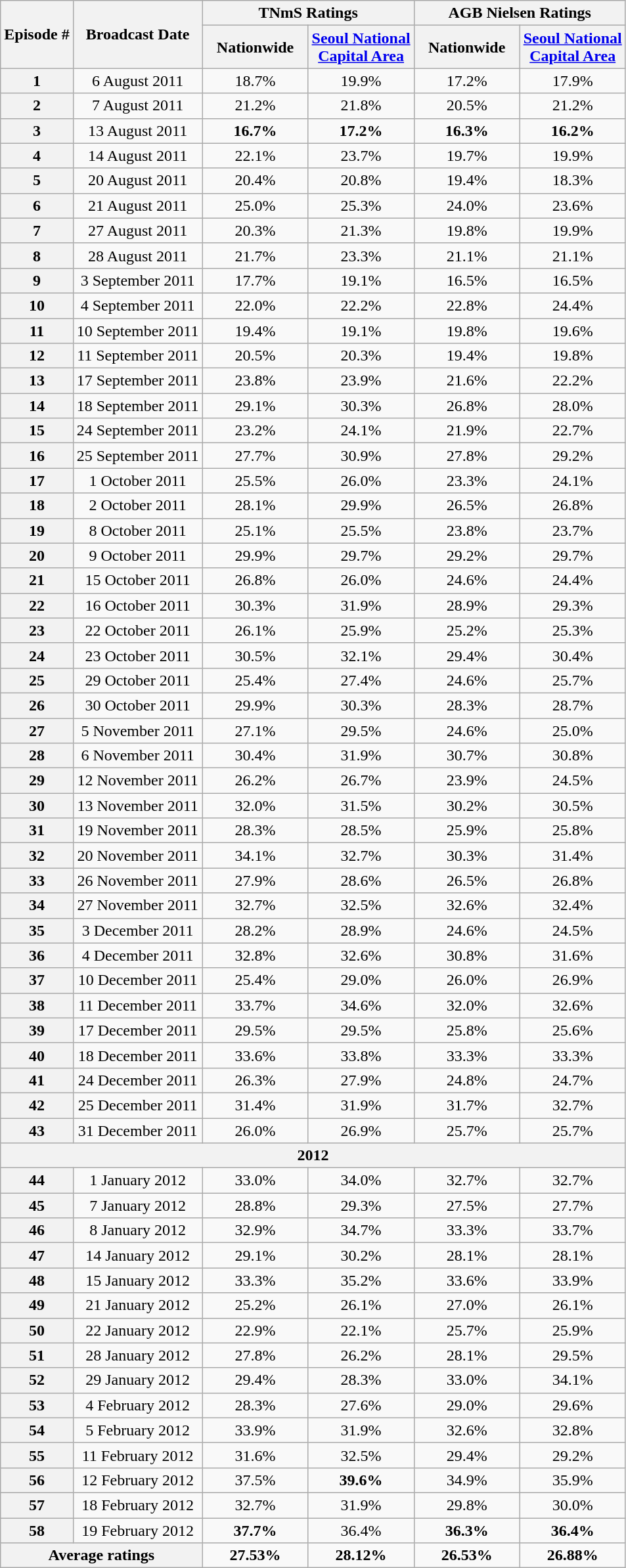<table class=wikitable style="text-align:center">
<tr>
<th rowspan="2">Episode #</th>
<th rowspan="2">Broadcast Date</th>
<th colspan="2">TNmS Ratings</th>
<th colspan="2">AGB Nielsen Ratings</th>
</tr>
<tr>
<th width=100>Nationwide</th>
<th width=100><a href='#'>Seoul National Capital Area</a></th>
<th width=100>Nationwide</th>
<th width=100><a href='#'>Seoul National Capital Area</a></th>
</tr>
<tr>
<th>1</th>
<td>6 August 2011</td>
<td>18.7%</td>
<td>19.9%</td>
<td>17.2%</td>
<td>17.9%</td>
</tr>
<tr>
<th>2</th>
<td>7 August 2011</td>
<td>21.2%</td>
<td>21.8%</td>
<td>20.5%</td>
<td>21.2%</td>
</tr>
<tr>
<th>3</th>
<td>13 August 2011</td>
<td><span><strong>16.7%</strong></span></td>
<td><span><strong>17.2%</strong></span></td>
<td><span><strong>16.3%</strong></span></td>
<td><span><strong>16.2%</strong></span></td>
</tr>
<tr>
<th>4</th>
<td>14 August 2011</td>
<td>22.1%</td>
<td>23.7%</td>
<td>19.7%</td>
<td>19.9%</td>
</tr>
<tr>
<th>5</th>
<td>20 August 2011</td>
<td>20.4%</td>
<td>20.8%</td>
<td>19.4%</td>
<td>18.3%</td>
</tr>
<tr>
<th>6</th>
<td>21 August 2011</td>
<td>25.0%</td>
<td>25.3%</td>
<td>24.0%</td>
<td>23.6%</td>
</tr>
<tr>
<th>7</th>
<td>27 August 2011</td>
<td>20.3%</td>
<td>21.3%</td>
<td>19.8%</td>
<td>19.9%</td>
</tr>
<tr>
<th>8</th>
<td>28 August 2011</td>
<td>21.7%</td>
<td>23.3%</td>
<td>21.1%</td>
<td>21.1%</td>
</tr>
<tr>
<th>9</th>
<td>3 September 2011</td>
<td>17.7%</td>
<td>19.1%</td>
<td>16.5%</td>
<td>16.5%</td>
</tr>
<tr>
<th>10</th>
<td>4 September 2011</td>
<td>22.0%</td>
<td>22.2%</td>
<td>22.8%</td>
<td>24.4%</td>
</tr>
<tr>
<th>11</th>
<td>10 September 2011</td>
<td>19.4%</td>
<td>19.1%</td>
<td>19.8%</td>
<td>19.6%</td>
</tr>
<tr>
<th>12</th>
<td>11 September 2011</td>
<td>20.5%</td>
<td>20.3%</td>
<td>19.4%</td>
<td>19.8%</td>
</tr>
<tr>
<th>13</th>
<td>17 September 2011</td>
<td>23.8%</td>
<td>23.9%</td>
<td>21.6%</td>
<td>22.2%</td>
</tr>
<tr>
<th>14</th>
<td>18 September 2011</td>
<td>29.1%</td>
<td>30.3%</td>
<td>26.8%</td>
<td>28.0%</td>
</tr>
<tr>
<th>15</th>
<td>24 September 2011</td>
<td>23.2%</td>
<td>24.1%</td>
<td>21.9%</td>
<td>22.7%</td>
</tr>
<tr>
<th>16</th>
<td>25 September 2011</td>
<td>27.7%</td>
<td>30.9%</td>
<td>27.8%</td>
<td>29.2%</td>
</tr>
<tr>
<th>17</th>
<td>1 October 2011</td>
<td>25.5%</td>
<td>26.0%</td>
<td>23.3%</td>
<td>24.1%</td>
</tr>
<tr>
<th>18</th>
<td>2 October 2011</td>
<td>28.1%</td>
<td>29.9%</td>
<td>26.5%</td>
<td>26.8%</td>
</tr>
<tr>
<th>19</th>
<td>8 October 2011</td>
<td>25.1%</td>
<td>25.5%</td>
<td>23.8%</td>
<td>23.7%</td>
</tr>
<tr>
<th>20</th>
<td>9 October 2011</td>
<td>29.9%</td>
<td>29.7%</td>
<td>29.2%</td>
<td>29.7%</td>
</tr>
<tr>
<th>21</th>
<td>15 October 2011</td>
<td>26.8%</td>
<td>26.0%</td>
<td>24.6%</td>
<td>24.4%</td>
</tr>
<tr>
<th>22</th>
<td>16 October 2011</td>
<td>30.3%</td>
<td>31.9%</td>
<td>28.9%</td>
<td>29.3%</td>
</tr>
<tr>
<th>23</th>
<td>22 October 2011</td>
<td>26.1%</td>
<td>25.9%</td>
<td>25.2%</td>
<td>25.3%</td>
</tr>
<tr>
<th>24</th>
<td>23 October 2011</td>
<td>30.5%</td>
<td>32.1%</td>
<td>29.4%</td>
<td>30.4%</td>
</tr>
<tr>
<th>25</th>
<td>29 October 2011</td>
<td>25.4%</td>
<td>27.4%</td>
<td>24.6%</td>
<td>25.7%</td>
</tr>
<tr>
<th>26</th>
<td>30 October 2011</td>
<td>29.9%</td>
<td>30.3%</td>
<td>28.3%</td>
<td>28.7%</td>
</tr>
<tr>
<th>27</th>
<td>5 November 2011</td>
<td>27.1%</td>
<td>29.5%</td>
<td>24.6%</td>
<td>25.0%</td>
</tr>
<tr>
<th>28</th>
<td>6 November 2011</td>
<td>30.4%</td>
<td>31.9%</td>
<td>30.7%</td>
<td>30.8%</td>
</tr>
<tr>
<th>29</th>
<td>12 November 2011</td>
<td>26.2%</td>
<td>26.7%</td>
<td>23.9%</td>
<td>24.5%</td>
</tr>
<tr>
<th>30</th>
<td>13 November 2011</td>
<td>32.0%</td>
<td>31.5%</td>
<td>30.2%</td>
<td>30.5%</td>
</tr>
<tr>
<th>31</th>
<td>19 November 2011</td>
<td>28.3%</td>
<td>28.5%</td>
<td>25.9%</td>
<td>25.8%</td>
</tr>
<tr>
<th>32</th>
<td>20 November 2011</td>
<td>34.1%</td>
<td>32.7%</td>
<td>30.3%</td>
<td>31.4%</td>
</tr>
<tr>
<th>33</th>
<td>26 November 2011</td>
<td>27.9%</td>
<td>28.6%</td>
<td>26.5%</td>
<td>26.8%</td>
</tr>
<tr>
<th>34</th>
<td>27 November 2011</td>
<td>32.7%</td>
<td>32.5%</td>
<td>32.6%</td>
<td>32.4%</td>
</tr>
<tr>
<th>35</th>
<td>3 December 2011</td>
<td>28.2%</td>
<td>28.9%</td>
<td>24.6%</td>
<td>24.5%</td>
</tr>
<tr>
<th>36</th>
<td>4 December 2011</td>
<td>32.8%</td>
<td>32.6%</td>
<td>30.8%</td>
<td>31.6%</td>
</tr>
<tr>
<th>37</th>
<td>10 December 2011</td>
<td>25.4%</td>
<td>29.0%</td>
<td>26.0%</td>
<td>26.9%</td>
</tr>
<tr>
<th>38</th>
<td>11 December 2011</td>
<td>33.7%</td>
<td>34.6%</td>
<td>32.0%</td>
<td>32.6%</td>
</tr>
<tr>
<th>39</th>
<td>17 December 2011</td>
<td>29.5%</td>
<td>29.5%</td>
<td>25.8%</td>
<td>25.6%</td>
</tr>
<tr>
<th>40</th>
<td>18 December 2011</td>
<td>33.6%</td>
<td>33.8%</td>
<td>33.3%</td>
<td>33.3%</td>
</tr>
<tr>
<th>41</th>
<td>24 December 2011</td>
<td>26.3%</td>
<td>27.9%</td>
<td>24.8%</td>
<td>24.7%</td>
</tr>
<tr>
<th>42</th>
<td>25 December 2011</td>
<td>31.4%</td>
<td>31.9%</td>
<td>31.7%</td>
<td>32.7%</td>
</tr>
<tr>
<th>43</th>
<td>31 December 2011</td>
<td>26.0%</td>
<td>26.9%</td>
<td>25.7%</td>
<td>25.7%</td>
</tr>
<tr>
<th colspan=6>2012</th>
</tr>
<tr>
<th>44</th>
<td>1 January 2012</td>
<td>33.0%</td>
<td>34.0%</td>
<td>32.7%</td>
<td>32.7%</td>
</tr>
<tr>
<th>45</th>
<td>7 January 2012</td>
<td>28.8%</td>
<td>29.3%</td>
<td>27.5%</td>
<td>27.7%</td>
</tr>
<tr>
<th>46</th>
<td>8 January 2012</td>
<td>32.9%</td>
<td>34.7%</td>
<td>33.3%</td>
<td>33.7%</td>
</tr>
<tr>
<th>47</th>
<td>14 January 2012</td>
<td>29.1%</td>
<td>30.2%</td>
<td>28.1%</td>
<td>28.1%</td>
</tr>
<tr>
<th>48</th>
<td>15 January 2012</td>
<td>33.3%</td>
<td>35.2%</td>
<td>33.6%</td>
<td>33.9%</td>
</tr>
<tr>
<th>49</th>
<td>21 January 2012</td>
<td>25.2%</td>
<td>26.1%</td>
<td>27.0%</td>
<td>26.1%</td>
</tr>
<tr>
<th>50</th>
<td>22 January 2012</td>
<td>22.9%</td>
<td>22.1%</td>
<td>25.7%</td>
<td>25.9%</td>
</tr>
<tr>
<th>51</th>
<td>28 January 2012</td>
<td>27.8%</td>
<td>26.2%</td>
<td>28.1%</td>
<td>29.5%</td>
</tr>
<tr>
<th>52</th>
<td>29 January 2012</td>
<td>29.4%</td>
<td>28.3%</td>
<td>33.0%</td>
<td>34.1%</td>
</tr>
<tr>
<th>53</th>
<td>4 February 2012</td>
<td>28.3%</td>
<td>27.6%</td>
<td>29.0%</td>
<td>29.6%</td>
</tr>
<tr>
<th>54</th>
<td>5 February 2012</td>
<td>33.9%</td>
<td>31.9%</td>
<td>32.6%</td>
<td>32.8%</td>
</tr>
<tr>
<th>55</th>
<td>11 February 2012</td>
<td>31.6%</td>
<td>32.5%</td>
<td>29.4%</td>
<td>29.2%</td>
</tr>
<tr>
<th>56</th>
<td>12 February 2012</td>
<td>37.5%</td>
<td><span><strong>39.6%</strong></span></td>
<td>34.9%</td>
<td>35.9%</td>
</tr>
<tr>
<th>57</th>
<td>18 February 2012</td>
<td>32.7%</td>
<td>31.9%</td>
<td>29.8%</td>
<td>30.0%</td>
</tr>
<tr>
<th>58</th>
<td>19 February 2012</td>
<td><span><strong>37.7%</strong></span></td>
<td>36.4%</td>
<td><span><strong>36.3%</strong></span></td>
<td><span><strong>36.4%</strong></span></td>
</tr>
<tr>
<th colspan="2">Average ratings</th>
<td><span><strong>27.53%</strong></span></td>
<td><span><strong>28.12%</strong></span></td>
<td><span><strong>26.53%</strong></span></td>
<td><span><strong>26.88%</strong></span></td>
</tr>
</table>
